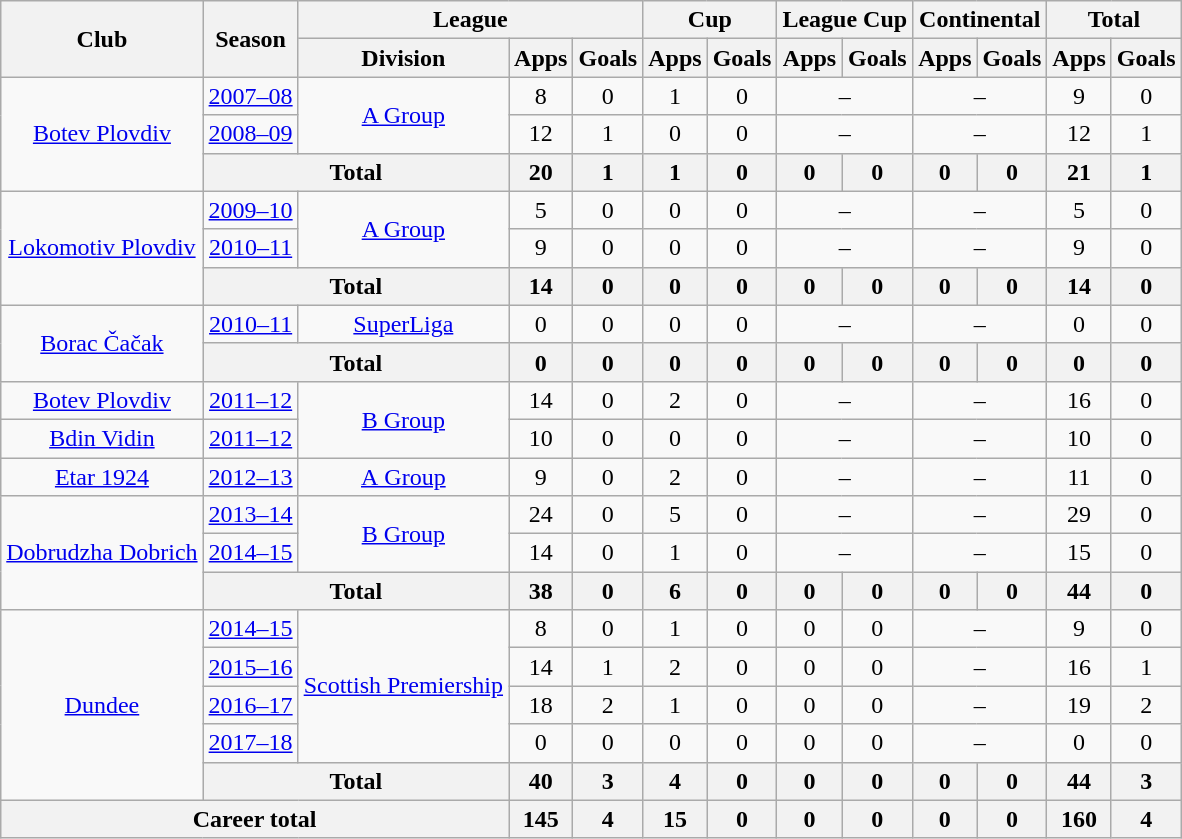<table class="wikitable" style="text-align: center">
<tr>
<th rowspan="2">Club</th>
<th rowspan="2">Season</th>
<th Colspan="3">League</th>
<th Colspan="2">Cup</th>
<th colspan="2">League Cup</th>
<th Colspan="2">Continental</th>
<th Colspan="3">Total</th>
</tr>
<tr>
<th>Division</th>
<th>Apps</th>
<th>Goals</th>
<th>Apps</th>
<th>Goals</th>
<th>Apps</th>
<th>Goals</th>
<th>Apps</th>
<th>Goals</th>
<th>Apps</th>
<th>Goals</th>
</tr>
<tr>
<td rowspan="3"><a href='#'>Botev Plovdiv</a></td>
<td><a href='#'>2007–08</a></td>
<td rowspan="2"><a href='#'>A Group</a></td>
<td>8</td>
<td>0</td>
<td>1</td>
<td>0</td>
<td colspan="2">–</td>
<td colspan="2">–</td>
<td>9</td>
<td>0</td>
</tr>
<tr>
<td><a href='#'>2008–09</a></td>
<td>12</td>
<td>1</td>
<td>0</td>
<td>0</td>
<td colspan="2">–</td>
<td colspan="2">–</td>
<td>12</td>
<td>1</td>
</tr>
<tr>
<th colspan="2">Total</th>
<th>20</th>
<th>1</th>
<th>1</th>
<th>0</th>
<th>0</th>
<th>0</th>
<th>0</th>
<th>0</th>
<th>21</th>
<th>1</th>
</tr>
<tr>
<td rowspan="3"><a href='#'>Lokomotiv Plovdiv</a></td>
<td><a href='#'>2009–10</a></td>
<td rowspan="2"><a href='#'>A Group</a></td>
<td>5</td>
<td>0</td>
<td>0</td>
<td>0</td>
<td colspan="2">–</td>
<td colspan="2">–</td>
<td>5</td>
<td>0</td>
</tr>
<tr>
<td><a href='#'>2010–11</a></td>
<td>9</td>
<td>0</td>
<td>0</td>
<td>0</td>
<td colspan="2">–</td>
<td colspan="2">–</td>
<td>9</td>
<td>0</td>
</tr>
<tr>
<th colspan="2">Total</th>
<th>14</th>
<th>0</th>
<th>0</th>
<th>0</th>
<th>0</th>
<th>0</th>
<th>0</th>
<th>0</th>
<th>14</th>
<th>0</th>
</tr>
<tr>
<td rowspan="2"><a href='#'>Borac Čačak</a></td>
<td><a href='#'>2010–11</a></td>
<td rowspan="1"><a href='#'>SuperLiga</a></td>
<td>0</td>
<td>0</td>
<td>0</td>
<td>0</td>
<td colspan="2">–</td>
<td colspan="2">–</td>
<td>0</td>
<td>0</td>
</tr>
<tr>
<th colspan="2">Total</th>
<th>0</th>
<th>0</th>
<th>0</th>
<th>0</th>
<th>0</th>
<th>0</th>
<th>0</th>
<th>0</th>
<th>0</th>
<th>0</th>
</tr>
<tr>
<td><a href='#'>Botev Plovdiv</a></td>
<td><a href='#'>2011–12</a></td>
<td rowspan="2"><a href='#'>B Group</a></td>
<td>14</td>
<td>0</td>
<td>2</td>
<td>0</td>
<td colspan="2">–</td>
<td colspan="2">–</td>
<td>16</td>
<td>0</td>
</tr>
<tr>
<td><a href='#'>Bdin Vidin</a></td>
<td><a href='#'>2011–12</a></td>
<td>10</td>
<td>0</td>
<td>0</td>
<td>0</td>
<td colspan="2">–</td>
<td colspan="2">–</td>
<td>10</td>
<td>0</td>
</tr>
<tr>
<td><a href='#'>Etar 1924</a></td>
<td><a href='#'>2012–13</a></td>
<td><a href='#'>А Group</a></td>
<td>9</td>
<td>0</td>
<td>2</td>
<td>0</td>
<td colspan="2">–</td>
<td colspan="2">–</td>
<td>11</td>
<td>0</td>
</tr>
<tr>
<td rowspan="3"><a href='#'>Dobrudzha Dobrich</a></td>
<td><a href='#'>2013–14</a></td>
<td rowspan="2"><a href='#'>B Group</a></td>
<td>24</td>
<td>0</td>
<td>5</td>
<td>0</td>
<td colspan="2">–</td>
<td colspan="2">–</td>
<td>29</td>
<td>0</td>
</tr>
<tr>
<td><a href='#'>2014–15</a></td>
<td>14</td>
<td>0</td>
<td>1</td>
<td>0</td>
<td colspan="2">–</td>
<td colspan="2">–</td>
<td>15</td>
<td>0</td>
</tr>
<tr>
<th colspan="2">Total</th>
<th>38</th>
<th>0</th>
<th>6</th>
<th>0</th>
<th>0</th>
<th>0</th>
<th>0</th>
<th>0</th>
<th>44</th>
<th>0</th>
</tr>
<tr>
<td rowspan="5"><a href='#'>Dundee</a></td>
<td><a href='#'>2014–15</a></td>
<td rowspan="4"><a href='#'>Scottish Premiership</a></td>
<td>8</td>
<td>0</td>
<td>1</td>
<td>0</td>
<td>0</td>
<td>0</td>
<td colspan="2">–</td>
<td>9</td>
<td>0</td>
</tr>
<tr>
<td><a href='#'>2015–16</a></td>
<td>14</td>
<td>1</td>
<td>2</td>
<td>0</td>
<td>0</td>
<td>0</td>
<td colspan="2">–</td>
<td>16</td>
<td>1</td>
</tr>
<tr>
<td><a href='#'>2016–17</a></td>
<td>18</td>
<td>2</td>
<td>1</td>
<td>0</td>
<td>0</td>
<td>0</td>
<td colspan="2">–</td>
<td>19</td>
<td>2</td>
</tr>
<tr>
<td><a href='#'>2017–18</a></td>
<td>0</td>
<td>0</td>
<td>0</td>
<td>0</td>
<td>0</td>
<td>0</td>
<td colspan="2">–</td>
<td>0</td>
<td>0</td>
</tr>
<tr>
<th colspan="2">Total</th>
<th>40</th>
<th>3</th>
<th>4</th>
<th>0</th>
<th>0</th>
<th>0</th>
<th>0</th>
<th>0</th>
<th>44</th>
<th>3</th>
</tr>
<tr>
<th colspan=3>Career total</th>
<th>145</th>
<th>4</th>
<th>15</th>
<th>0</th>
<th>0</th>
<th>0</th>
<th>0</th>
<th>0</th>
<th>160</th>
<th>4</th>
</tr>
</table>
